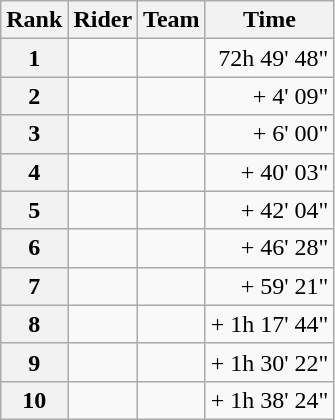<table class="wikitable">
<tr>
<th scope="col">Rank</th>
<th scope="col">Rider</th>
<th scope="col">Team</th>
<th scope="col">Time</th>
</tr>
<tr>
<th scope="row">1</th>
<td> </td>
<td></td>
<td style="text-align:right;">72h 49' 48"</td>
</tr>
<tr>
<th scope="row">2</th>
<td></td>
<td></td>
<td style="text-align:right;">+ 4' 09"</td>
</tr>
<tr>
<th scope="row">3</th>
<td></td>
<td></td>
<td style="text-align:right;">+ 6' 00"</td>
</tr>
<tr>
<th scope="row">4</th>
<td></td>
<td></td>
<td style="text-align:right;">+ 40' 03"</td>
</tr>
<tr>
<th scope="row">5</th>
<td></td>
<td></td>
<td style="text-align:right;">+ 42' 04"</td>
</tr>
<tr>
<th scope="row">6</th>
<td></td>
<td></td>
<td style="text-align:right;">+ 46' 28"</td>
</tr>
<tr>
<th scope="row">7</th>
<td></td>
<td></td>
<td style="text-align:right;">+ 59' 21"</td>
</tr>
<tr>
<th scope="row">8</th>
<td></td>
<td></td>
<td style="text-align:right;">+ 1h 17' 44"</td>
</tr>
<tr>
<th scope="row">9</th>
<td></td>
<td></td>
<td style="text-align:right;">+ 1h 30' 22"</td>
</tr>
<tr>
<th scope="row">10</th>
<td></td>
<td></td>
<td style="text-align:right;">+ 1h 38' 24"</td>
</tr>
</table>
